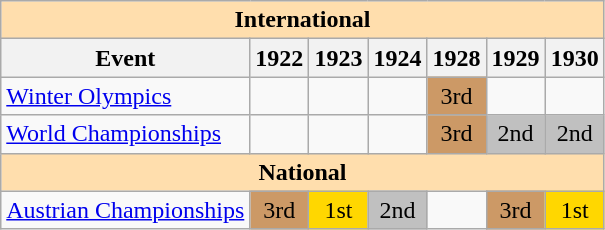<table class="wikitable" style="text-align:center">
<tr>
<th style="background-color: #ffdead; " colspan=7 align=center>International</th>
</tr>
<tr>
<th>Event</th>
<th>1922</th>
<th>1923</th>
<th>1924</th>
<th>1928</th>
<th>1929</th>
<th>1930</th>
</tr>
<tr>
<td align=left><a href='#'>Winter Olympics</a></td>
<td></td>
<td></td>
<td></td>
<td bgcolor=cc9966>3rd</td>
<td></td>
<td></td>
</tr>
<tr>
<td align=left><a href='#'>World Championships</a></td>
<td></td>
<td></td>
<td></td>
<td bgcolor=cc9966>3rd</td>
<td bgcolor=silver>2nd</td>
<td bgcolor=silver>2nd</td>
</tr>
<tr>
<th style="background-color: #ffdead; " colspan=7 align=center>National</th>
</tr>
<tr>
<td align=left><a href='#'>Austrian Championships</a></td>
<td bgcolor=cc9966>3rd</td>
<td bgcolor=gold>1st</td>
<td bgcolor=silver>2nd</td>
<td></td>
<td bgcolor=cc9966>3rd</td>
<td bgcolor=gold>1st</td>
</tr>
</table>
